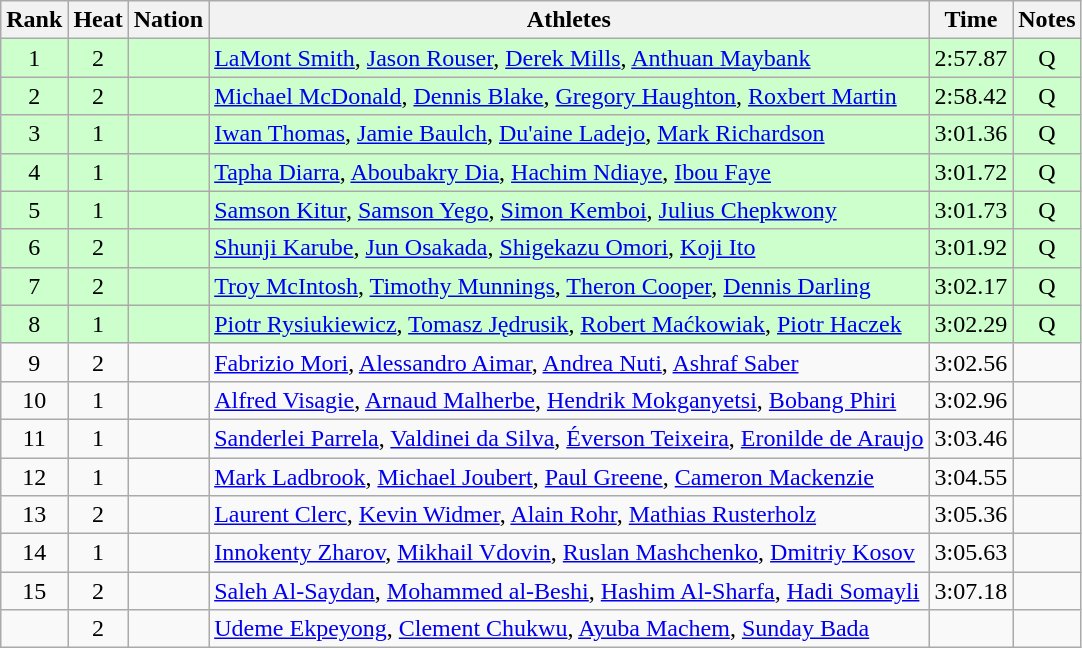<table class="wikitable sortable" style="text-align:center">
<tr>
<th>Rank</th>
<th>Heat</th>
<th>Nation</th>
<th>Athletes</th>
<th>Time</th>
<th>Notes</th>
</tr>
<tr bgcolor=ccffcc>
<td>1</td>
<td>2</td>
<td align=left></td>
<td align=left><a href='#'>LaMont Smith</a>, <a href='#'>Jason Rouser</a>, <a href='#'>Derek Mills</a>, <a href='#'>Anthuan Maybank</a></td>
<td>2:57.87</td>
<td>Q</td>
</tr>
<tr bgcolor=ccffcc>
<td>2</td>
<td>2</td>
<td align=left></td>
<td align=left><a href='#'>Michael McDonald</a>, <a href='#'>Dennis Blake</a>, <a href='#'>Gregory Haughton</a>, <a href='#'>Roxbert Martin</a></td>
<td>2:58.42</td>
<td>Q</td>
</tr>
<tr bgcolor=ccffcc>
<td>3</td>
<td>1</td>
<td align=left></td>
<td align=left><a href='#'>Iwan Thomas</a>, <a href='#'>Jamie Baulch</a>, <a href='#'>Du'aine Ladejo</a>, <a href='#'>Mark Richardson</a></td>
<td>3:01.36</td>
<td>Q</td>
</tr>
<tr bgcolor=ccffcc>
<td>4</td>
<td>1</td>
<td align=left></td>
<td align=left><a href='#'>Tapha Diarra</a>, <a href='#'>Aboubakry Dia</a>, <a href='#'>Hachim Ndiaye</a>, <a href='#'>Ibou Faye</a></td>
<td>3:01.72</td>
<td>Q</td>
</tr>
<tr bgcolor=ccffcc>
<td>5</td>
<td>1</td>
<td align=left></td>
<td align=left><a href='#'>Samson Kitur</a>, <a href='#'>Samson Yego</a>, <a href='#'>Simon Kemboi</a>, <a href='#'>Julius Chepkwony</a></td>
<td>3:01.73</td>
<td>Q</td>
</tr>
<tr bgcolor=ccffcc>
<td>6</td>
<td>2</td>
<td align=left></td>
<td align=left><a href='#'>Shunji Karube</a>, <a href='#'>Jun Osakada</a>, <a href='#'>Shigekazu Omori</a>, <a href='#'>Koji Ito</a></td>
<td>3:01.92</td>
<td>Q</td>
</tr>
<tr bgcolor=ccffcc>
<td>7</td>
<td>2</td>
<td align=left></td>
<td align=left><a href='#'>Troy McIntosh</a>, <a href='#'>Timothy Munnings</a>, <a href='#'>Theron Cooper</a>, <a href='#'>Dennis Darling</a></td>
<td>3:02.17</td>
<td>Q</td>
</tr>
<tr bgcolor=ccffcc>
<td>8</td>
<td>1</td>
<td align=left></td>
<td align=left><a href='#'>Piotr Rysiukiewicz</a>, <a href='#'>Tomasz Jędrusik</a>, <a href='#'>Robert Maćkowiak</a>, <a href='#'>Piotr Haczek</a></td>
<td>3:02.29</td>
<td>Q</td>
</tr>
<tr>
<td>9</td>
<td>2</td>
<td align=left></td>
<td align=left><a href='#'>Fabrizio Mori</a>, <a href='#'>Alessandro Aimar</a>, <a href='#'>Andrea Nuti</a>, <a href='#'>Ashraf Saber</a></td>
<td>3:02.56</td>
<td></td>
</tr>
<tr>
<td>10</td>
<td>1</td>
<td align=left></td>
<td align=left><a href='#'>Alfred Visagie</a>, <a href='#'>Arnaud Malherbe</a>, <a href='#'>Hendrik Mokganyetsi</a>, <a href='#'>Bobang Phiri</a></td>
<td>3:02.96</td>
<td></td>
</tr>
<tr>
<td>11</td>
<td>1</td>
<td align=left></td>
<td align=left><a href='#'>Sanderlei Parrela</a>, <a href='#'>Valdinei da Silva</a>, <a href='#'>Éverson Teixeira</a>, <a href='#'>Eronilde de Araujo</a></td>
<td>3:03.46</td>
<td></td>
</tr>
<tr>
<td>12</td>
<td>1</td>
<td align=left></td>
<td align=left><a href='#'>Mark Ladbrook</a>, <a href='#'>Michael Joubert</a>, <a href='#'>Paul Greene</a>, <a href='#'>Cameron Mackenzie</a></td>
<td>3:04.55</td>
<td></td>
</tr>
<tr>
<td>13</td>
<td>2</td>
<td align=left></td>
<td align=left><a href='#'>Laurent Clerc</a>, <a href='#'>Kevin Widmer</a>, <a href='#'>Alain Rohr</a>, <a href='#'>Mathias Rusterholz</a></td>
<td>3:05.36</td>
<td></td>
</tr>
<tr>
<td>14</td>
<td>1</td>
<td align=left></td>
<td align=left><a href='#'>Innokenty Zharov</a>, <a href='#'>Mikhail Vdovin</a>, <a href='#'>Ruslan Mashchenko</a>, <a href='#'>Dmitriy Kosov</a></td>
<td>3:05.63</td>
<td></td>
</tr>
<tr>
<td>15</td>
<td>2</td>
<td align=left></td>
<td align=left><a href='#'>Saleh Al-Saydan</a>, <a href='#'>Mohammed al-Beshi</a>, <a href='#'>Hashim Al-Sharfa</a>, <a href='#'>Hadi Somayli</a></td>
<td>3:07.18</td>
<td></td>
</tr>
<tr>
<td></td>
<td>2</td>
<td align=left></td>
<td align=left><a href='#'>Udeme Ekpeyong</a>, <a href='#'>Clement Chukwu</a>, <a href='#'>Ayuba Machem</a>, <a href='#'>Sunday Bada</a></td>
<td></td>
<td></td>
</tr>
</table>
